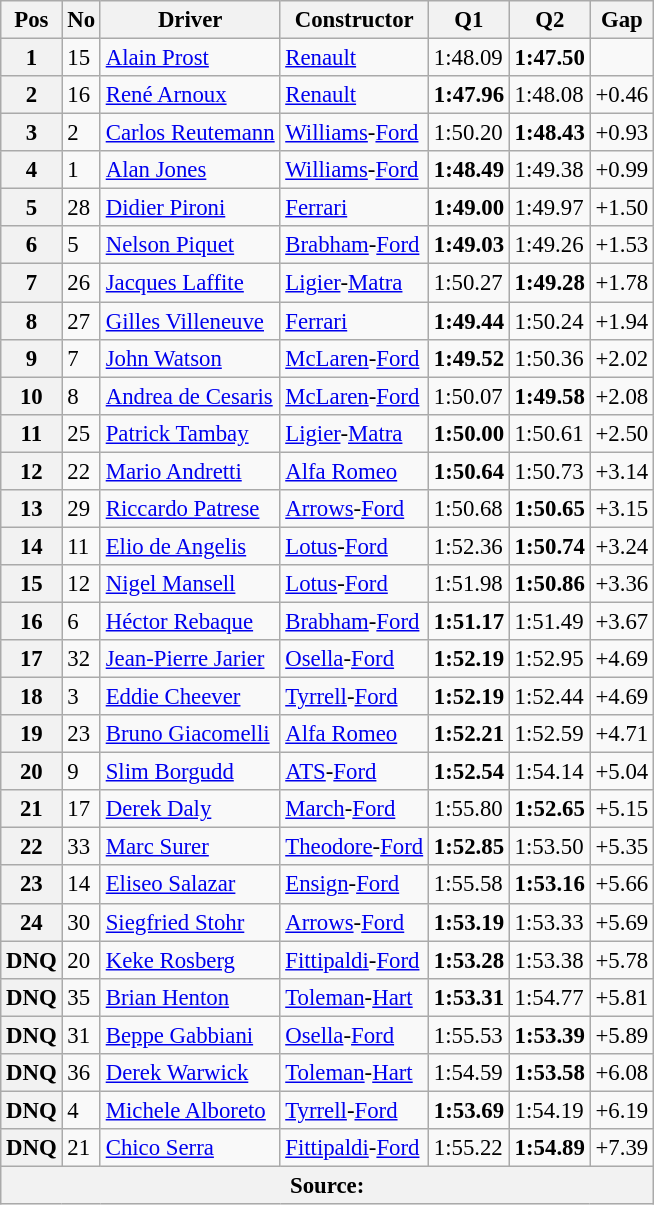<table class="wikitable sortable" style="font-size: 95%;">
<tr>
<th>Pos</th>
<th>No</th>
<th>Driver</th>
<th>Constructor</th>
<th>Q1</th>
<th>Q2</th>
<th>Gap</th>
</tr>
<tr>
<th>1</th>
<td>15</td>
<td> <a href='#'>Alain Prost</a></td>
<td><a href='#'>Renault</a></td>
<td>1:48.09</td>
<td><strong>1:47.50</strong></td>
<td></td>
</tr>
<tr>
<th>2</th>
<td>16</td>
<td> <a href='#'>René Arnoux</a></td>
<td><a href='#'>Renault</a></td>
<td><strong>1:47.96</strong></td>
<td>1:48.08</td>
<td>+0.46</td>
</tr>
<tr>
<th>3</th>
<td>2</td>
<td> <a href='#'>Carlos Reutemann</a></td>
<td><a href='#'>Williams</a>-<a href='#'>Ford</a></td>
<td>1:50.20</td>
<td><strong>1:48.43</strong></td>
<td>+0.93</td>
</tr>
<tr>
<th>4</th>
<td>1</td>
<td> <a href='#'>Alan Jones</a></td>
<td><a href='#'>Williams</a>-<a href='#'>Ford</a></td>
<td><strong>1:48.49</strong></td>
<td>1:49.38</td>
<td>+0.99</td>
</tr>
<tr>
<th>5</th>
<td>28</td>
<td> <a href='#'>Didier Pironi</a></td>
<td><a href='#'>Ferrari</a></td>
<td><strong>1:49.00</strong></td>
<td>1:49.97</td>
<td>+1.50</td>
</tr>
<tr>
<th>6</th>
<td>5</td>
<td> <a href='#'>Nelson Piquet</a></td>
<td><a href='#'>Brabham</a>-<a href='#'>Ford</a></td>
<td><strong>1:49.03</strong></td>
<td>1:49.26</td>
<td>+1.53</td>
</tr>
<tr>
<th>7</th>
<td>26</td>
<td> <a href='#'>Jacques Laffite</a></td>
<td><a href='#'>Ligier</a>-<a href='#'>Matra</a></td>
<td>1:50.27</td>
<td><strong>1:49.28</strong></td>
<td>+1.78</td>
</tr>
<tr>
<th>8</th>
<td>27</td>
<td> <a href='#'>Gilles Villeneuve</a></td>
<td><a href='#'>Ferrari</a></td>
<td><strong>1:49.44</strong></td>
<td>1:50.24</td>
<td>+1.94</td>
</tr>
<tr>
<th>9</th>
<td>7</td>
<td> <a href='#'>John Watson</a></td>
<td><a href='#'>McLaren</a>-<a href='#'>Ford</a></td>
<td><strong>1:49.52</strong></td>
<td>1:50.36</td>
<td>+2.02</td>
</tr>
<tr>
<th>10</th>
<td>8</td>
<td> <a href='#'>Andrea de Cesaris</a></td>
<td><a href='#'>McLaren</a>-<a href='#'>Ford</a></td>
<td>1:50.07</td>
<td><strong>1:49.58</strong></td>
<td>+2.08</td>
</tr>
<tr>
<th>11</th>
<td>25</td>
<td> <a href='#'>Patrick Tambay</a></td>
<td><a href='#'>Ligier</a>-<a href='#'>Matra</a></td>
<td><strong>1:50.00</strong></td>
<td>1:50.61</td>
<td>+2.50</td>
</tr>
<tr>
<th>12</th>
<td>22</td>
<td> <a href='#'>Mario Andretti</a></td>
<td><a href='#'>Alfa Romeo</a></td>
<td><strong>1:50.64</strong></td>
<td>1:50.73</td>
<td>+3.14</td>
</tr>
<tr>
<th>13</th>
<td>29</td>
<td> <a href='#'>Riccardo Patrese</a></td>
<td><a href='#'>Arrows</a>-<a href='#'>Ford</a></td>
<td>1:50.68</td>
<td><strong>1:50.65</strong></td>
<td>+3.15</td>
</tr>
<tr>
<th>14</th>
<td>11</td>
<td> <a href='#'>Elio de Angelis</a></td>
<td><a href='#'>Lotus</a>-<a href='#'>Ford</a></td>
<td>1:52.36</td>
<td><strong>1:50.74</strong></td>
<td>+3.24</td>
</tr>
<tr>
<th>15</th>
<td>12</td>
<td> <a href='#'>Nigel Mansell</a></td>
<td><a href='#'>Lotus</a>-<a href='#'>Ford</a></td>
<td>1:51.98</td>
<td><strong>1:50.86</strong></td>
<td>+3.36</td>
</tr>
<tr>
<th>16</th>
<td>6</td>
<td> <a href='#'>Héctor Rebaque</a></td>
<td><a href='#'>Brabham</a>-<a href='#'>Ford</a></td>
<td><strong>1:51.17</strong></td>
<td>1:51.49</td>
<td>+3.67</td>
</tr>
<tr>
<th>17</th>
<td>32</td>
<td> <a href='#'>Jean-Pierre Jarier</a></td>
<td><a href='#'>Osella</a>-<a href='#'>Ford</a></td>
<td><strong>1:52.19</strong></td>
<td>1:52.95</td>
<td>+4.69</td>
</tr>
<tr>
<th>18</th>
<td>3</td>
<td> <a href='#'>Eddie Cheever</a></td>
<td><a href='#'>Tyrrell</a>-<a href='#'>Ford</a></td>
<td><strong>1:52.19</strong></td>
<td>1:52.44</td>
<td>+4.69</td>
</tr>
<tr>
<th>19</th>
<td>23</td>
<td> <a href='#'>Bruno Giacomelli</a></td>
<td><a href='#'>Alfa Romeo</a></td>
<td><strong>1:52.21</strong></td>
<td>1:52.59</td>
<td>+4.71</td>
</tr>
<tr>
<th>20</th>
<td>9</td>
<td> <a href='#'>Slim Borgudd</a></td>
<td><a href='#'>ATS</a>-<a href='#'>Ford</a></td>
<td><strong>1:52.54</strong></td>
<td>1:54.14</td>
<td>+5.04</td>
</tr>
<tr>
<th>21</th>
<td>17</td>
<td> <a href='#'>Derek Daly</a></td>
<td><a href='#'>March</a>-<a href='#'>Ford</a></td>
<td>1:55.80</td>
<td><strong>1:52.65</strong></td>
<td>+5.15</td>
</tr>
<tr>
<th>22</th>
<td>33</td>
<td> <a href='#'>Marc Surer</a></td>
<td><a href='#'>Theodore</a>-<a href='#'>Ford</a></td>
<td><strong>1:52.85</strong></td>
<td>1:53.50</td>
<td>+5.35</td>
</tr>
<tr>
<th>23</th>
<td>14</td>
<td> <a href='#'>Eliseo Salazar</a></td>
<td><a href='#'>Ensign</a>-<a href='#'>Ford</a></td>
<td>1:55.58</td>
<td><strong>1:53.16</strong></td>
<td>+5.66</td>
</tr>
<tr>
<th>24</th>
<td>30</td>
<td> <a href='#'>Siegfried Stohr</a></td>
<td><a href='#'>Arrows</a>-<a href='#'>Ford</a></td>
<td><strong>1:53.19</strong></td>
<td>1:53.33</td>
<td>+5.69</td>
</tr>
<tr>
<th data-sort-value="25">DNQ</th>
<td>20</td>
<td> <a href='#'>Keke Rosberg</a></td>
<td><a href='#'>Fittipaldi</a>-<a href='#'>Ford</a></td>
<td><strong>1:53.28</strong></td>
<td>1:53.38</td>
<td>+5.78</td>
</tr>
<tr>
<th data-sort-value="26">DNQ</th>
<td>35</td>
<td> <a href='#'>Brian Henton</a></td>
<td><a href='#'>Toleman</a>-<a href='#'>Hart</a></td>
<td><strong>1:53.31</strong></td>
<td>1:54.77</td>
<td>+5.81</td>
</tr>
<tr>
<th data-sort-value="27">DNQ</th>
<td>31</td>
<td> <a href='#'>Beppe Gabbiani</a></td>
<td><a href='#'>Osella</a>-<a href='#'>Ford</a></td>
<td>1:55.53</td>
<td><strong>1:53.39</strong></td>
<td>+5.89</td>
</tr>
<tr>
<th data-sort-value="28">DNQ</th>
<td>36</td>
<td> <a href='#'>Derek Warwick</a></td>
<td><a href='#'>Toleman</a>-<a href='#'>Hart</a></td>
<td>1:54.59</td>
<td><strong>1:53.58</strong></td>
<td>+6.08</td>
</tr>
<tr>
<th data-sort-value="29">DNQ</th>
<td>4</td>
<td> <a href='#'>Michele Alboreto</a></td>
<td><a href='#'>Tyrrell</a>-<a href='#'>Ford</a></td>
<td><strong>1:53.69</strong></td>
<td>1:54.19</td>
<td>+6.19</td>
</tr>
<tr>
<th data-sort-value="30">DNQ</th>
<td>21</td>
<td> <a href='#'>Chico Serra</a></td>
<td><a href='#'>Fittipaldi</a>-<a href='#'>Ford</a></td>
<td>1:55.22</td>
<td><strong>1:54.89</strong></td>
<td>+7.39</td>
</tr>
<tr>
<th colspan="7" style="text-align: center">Source: </th>
</tr>
</table>
